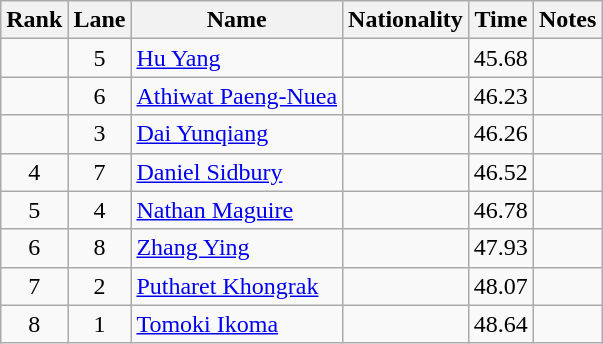<table class="wikitable sortable" style="text-align:center">
<tr>
<th>Rank</th>
<th>Lane</th>
<th>Name</th>
<th>Nationality</th>
<th>Time</th>
<th>Notes</th>
</tr>
<tr>
<td></td>
<td>5</td>
<td align=left><a href='#'>Hu Yang</a></td>
<td align=left></td>
<td>45.68</td>
<td></td>
</tr>
<tr>
<td></td>
<td>6</td>
<td align=left><a href='#'>Athiwat Paeng-Nuea</a></td>
<td align=left></td>
<td>46.23</td>
<td></td>
</tr>
<tr>
<td></td>
<td>3</td>
<td align=left><a href='#'>Dai Yunqiang</a></td>
<td align=left></td>
<td>46.26</td>
<td></td>
</tr>
<tr>
<td>4</td>
<td>7</td>
<td align=left><a href='#'>Daniel Sidbury</a></td>
<td align=left></td>
<td>46.52</td>
<td></td>
</tr>
<tr>
<td>5</td>
<td>4</td>
<td align=left><a href='#'>Nathan Maguire</a></td>
<td align=left></td>
<td>46.78</td>
<td></td>
</tr>
<tr>
<td>6</td>
<td>8</td>
<td align=left><a href='#'>Zhang Ying</a></td>
<td align=left></td>
<td>47.93</td>
<td></td>
</tr>
<tr>
<td>7</td>
<td>2</td>
<td align=left><a href='#'>Putharet Khongrak</a></td>
<td align=left></td>
<td>48.07</td>
<td></td>
</tr>
<tr>
<td>8</td>
<td>1</td>
<td align=left><a href='#'>Tomoki Ikoma</a></td>
<td align=left></td>
<td>48.64</td>
<td></td>
</tr>
</table>
